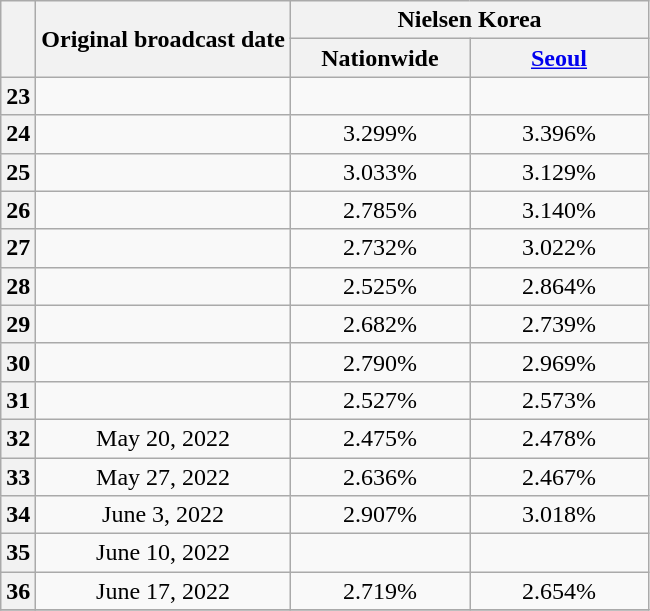<table class="wikitable plainrowheaders sortable" style="text-align:center">
<tr>
<th scope="col" rowspan="2"></th>
<th scope="col" rowspan="2">Original broadcast date</th>
<th scope="col" colspan="2">Nielsen Korea</th>
</tr>
<tr>
<th scope="col" style="width:7em">Nationwide</th>
<th scope="col" style="width:7em"><a href='#'>Seoul</a></th>
</tr>
<tr>
<th>23</th>
<td></td>
<td><strong></strong> </td>
<td><strong></strong> </td>
</tr>
<tr>
<th>24</th>
<td></td>
<td>3.299% </td>
<td>3.396% </td>
</tr>
<tr>
<th>25</th>
<td></td>
<td>3.033% </td>
<td>3.129% </td>
</tr>
<tr>
<th>26</th>
<td></td>
<td>2.785% </td>
<td>3.140% </td>
</tr>
<tr>
<th>27</th>
<td></td>
<td>2.732% </td>
<td>3.022% </td>
</tr>
<tr>
<th>28</th>
<td></td>
<td>2.525% </td>
<td>2.864% </td>
</tr>
<tr>
<th>29</th>
<td></td>
<td>2.682% </td>
<td>2.739% </td>
</tr>
<tr>
<th>30</th>
<td></td>
<td>2.790% </td>
<td>2.969% </td>
</tr>
<tr>
<th>31</th>
<td></td>
<td>2.527% </td>
<td>2.573% </td>
</tr>
<tr>
<th>32</th>
<td>May 20, 2022</td>
<td>2.475% </td>
<td>2.478% </td>
</tr>
<tr>
<th>33</th>
<td>May 27, 2022</td>
<td>2.636% </td>
<td>2.467% </td>
</tr>
<tr>
<th>34</th>
<td>June 3, 2022</td>
<td>2.907% </td>
<td>3.018% </td>
</tr>
<tr>
<th>35</th>
<td>June 10, 2022</td>
<td><strong></strong> </td>
<td><strong></strong> </td>
</tr>
<tr>
<th>36</th>
<td>June 17, 2022</td>
<td>2.719% </td>
<td>2.654% </td>
</tr>
<tr>
</tr>
</table>
